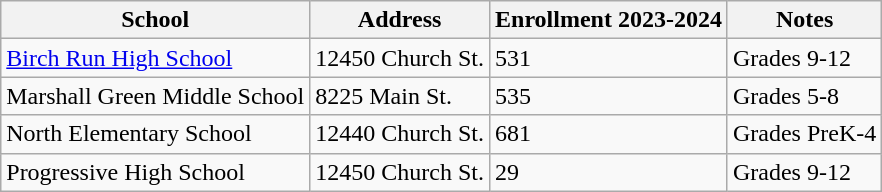<table class="wikitable">
<tr>
<th>School</th>
<th>Address</th>
<th>Enrollment 2023-2024</th>
<th>Notes</th>
</tr>
<tr>
<td><a href='#'>Birch Run High School</a></td>
<td>12450 Church St.</td>
<td>531</td>
<td>Grades 9-12</td>
</tr>
<tr>
<td>Marshall Green Middle School</td>
<td>8225 Main St.</td>
<td>535</td>
<td>Grades 5-8</td>
</tr>
<tr>
<td>North Elementary School</td>
<td>12440 Church St.</td>
<td>681</td>
<td>Grades PreK-4</td>
</tr>
<tr>
<td>Progressive High School</td>
<td>12450 Church St.</td>
<td>29</td>
<td>Grades 9-12</td>
</tr>
</table>
